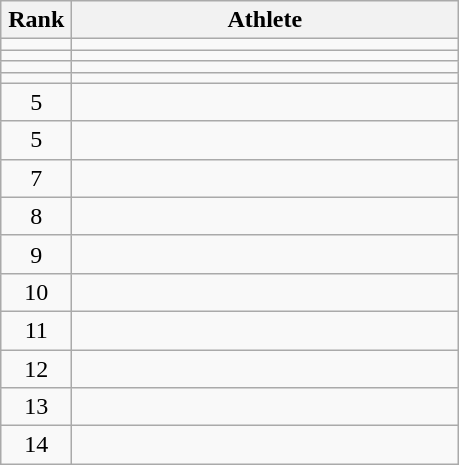<table class="wikitable" style="text-align: center;">
<tr>
<th width=40>Rank</th>
<th width=250>Athlete</th>
</tr>
<tr>
<td></td>
<td align="left"></td>
</tr>
<tr>
<td></td>
<td align="left"></td>
</tr>
<tr>
<td></td>
<td align="left"></td>
</tr>
<tr>
<td></td>
<td align="left"></td>
</tr>
<tr>
<td>5</td>
<td align="left"></td>
</tr>
<tr>
<td>5</td>
<td align="left"></td>
</tr>
<tr>
<td>7</td>
<td align="left"></td>
</tr>
<tr>
<td>8</td>
<td align="left"></td>
</tr>
<tr>
<td>9</td>
<td align="left"></td>
</tr>
<tr>
<td>10</td>
<td align="left"></td>
</tr>
<tr>
<td>11</td>
<td align="left"></td>
</tr>
<tr>
<td>12</td>
<td align="left"></td>
</tr>
<tr>
<td>13</td>
<td align="left"></td>
</tr>
<tr>
<td>14</td>
<td align="left"></td>
</tr>
</table>
